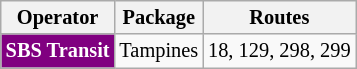<table class="wikitable" style="font-size:85%; text-align: left">
<tr>
<th>Operator</th>
<th>Package</th>
<th>Routes</th>
</tr>
<tr>
<td style="background-color:#800080; color: white"><strong>SBS Transit</strong></td>
<td>Tampines</td>
<td>18, 129, 298, 299</td>
</tr>
</table>
